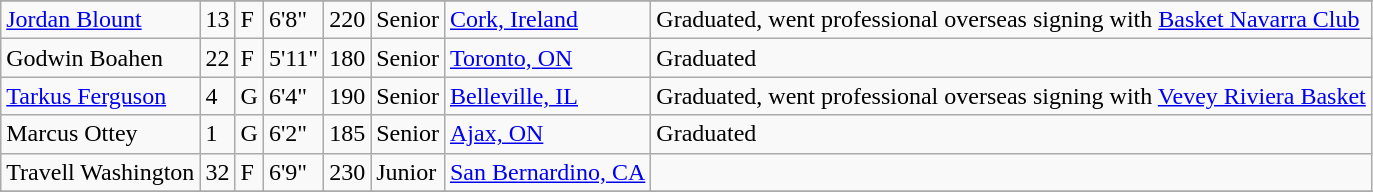<table class="wikitable sortable" border="1">
<tr align=center>
</tr>
<tr>
<td><a href='#'>Jordan Blount</a></td>
<td>13</td>
<td>F</td>
<td>6'8"</td>
<td>220</td>
<td>Senior</td>
<td><a href='#'>Cork, Ireland</a></td>
<td>Graduated, went professional overseas signing with <a href='#'>Basket Navarra Club</a></td>
</tr>
<tr>
<td>Godwin Boahen</td>
<td>22</td>
<td>F</td>
<td>5'11"</td>
<td>180</td>
<td>Senior</td>
<td><a href='#'>Toronto, ON</a></td>
<td>Graduated</td>
</tr>
<tr>
<td><a href='#'>Tarkus Ferguson</a></td>
<td>4</td>
<td>G</td>
<td>6'4"</td>
<td>190</td>
<td>Senior</td>
<td><a href='#'>Belleville, IL</a></td>
<td>Graduated, went professional overseas signing with <a href='#'>Vevey Riviera Basket</a></td>
</tr>
<tr>
<td>Marcus Ottey</td>
<td>1</td>
<td>G</td>
<td>6'2"</td>
<td>185</td>
<td>Senior</td>
<td><a href='#'>Ajax, ON</a></td>
<td>Graduated</td>
</tr>
<tr>
<td>Travell Washington</td>
<td>32</td>
<td>F</td>
<td>6'9"</td>
<td>230</td>
<td>Junior</td>
<td><a href='#'>San Bernardino, CA</a></td>
<td></td>
</tr>
<tr>
</tr>
</table>
